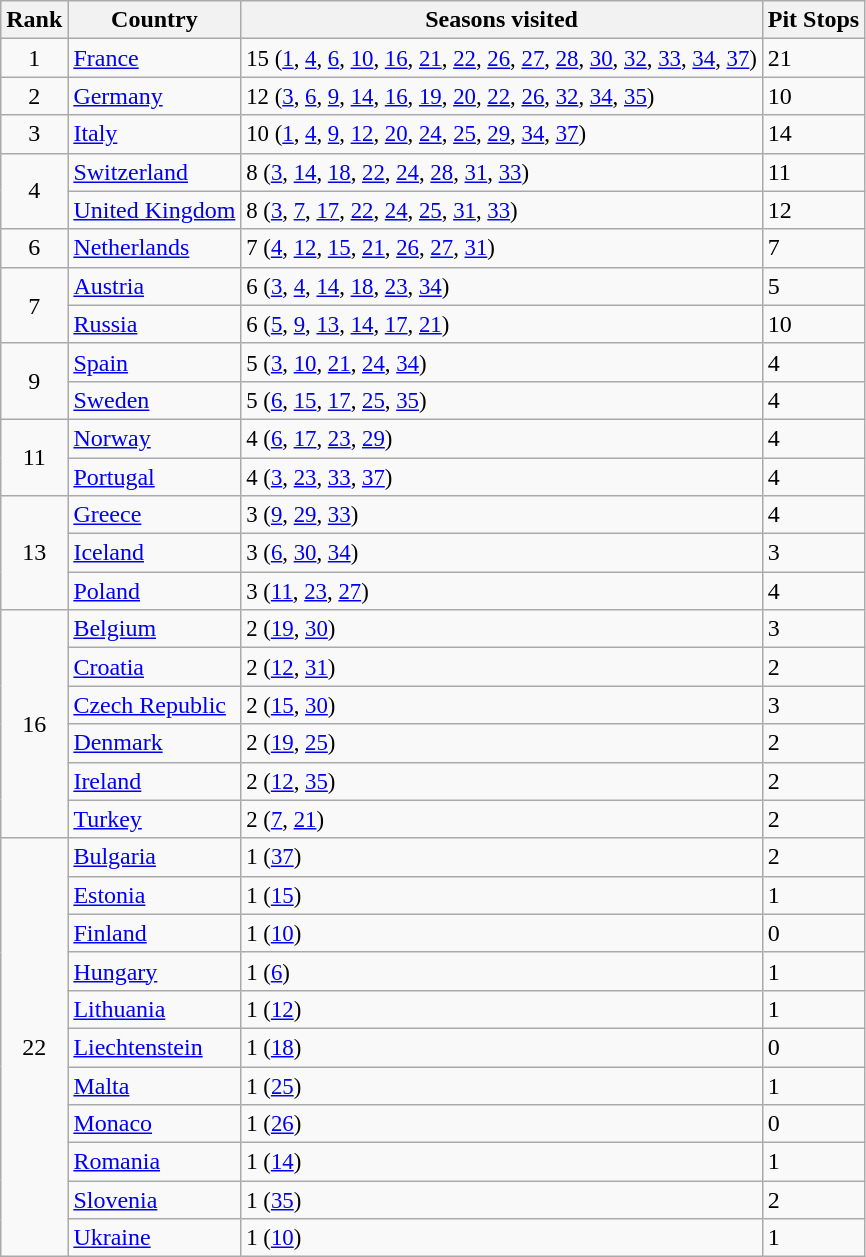<table class="wikitable">
<tr>
<th>Rank</th>
<th>Country</th>
<th>Seasons visited</th>
<th>Pit Stops</th>
</tr>
<tr>
<td style="text-align:center">1</td>
<td><a href='#'>France</a></td>
<td style="font-size:95%">15 (<a href='#'>1</a>, <a href='#'>4</a>, <a href='#'>6</a>, <a href='#'>10</a>, <a href='#'>16</a>, <a href='#'>21</a>, <a href='#'>22</a>, <a href='#'>26</a>, <a href='#'>27</a>, <a href='#'>28</a>, <a href='#'>30</a>, <a href='#'>32</a>, <a href='#'>33</a>, <a href='#'>34</a>, <a href='#'>37</a>)</td>
<td>21</td>
</tr>
<tr>
<td style="text-align:center">2</td>
<td><a href='#'>Germany</a></td>
<td style="font-size:95%">12 (<a href='#'>3</a>, <a href='#'>6</a>, <a href='#'>9</a>, <a href='#'>14</a>, <a href='#'>16</a>, <a href='#'>19</a>, <a href='#'>20</a>, <a href='#'>22</a>, <a href='#'>26</a>, <a href='#'>32</a>, <a href='#'>34</a>, <a href='#'>35</a>)</td>
<td>10</td>
</tr>
<tr>
<td style="text-align:center">3</td>
<td><a href='#'>Italy</a></td>
<td style="font-size:95%">10 (<a href='#'>1</a>, <a href='#'>4</a>, <a href='#'>9</a>, <a href='#'>12</a>, <a href='#'>20</a>, <a href='#'>24</a>, <a href='#'>25</a>, <a href='#'>29</a>, <a href='#'>34</a>, <a href='#'>37</a>)</td>
<td>14</td>
</tr>
<tr>
<td rowspan="2" style="text-align:center">4</td>
<td><a href='#'>Switzerland</a></td>
<td style="font-size:95%">8 (<a href='#'>3</a>, <a href='#'>14</a>, <a href='#'>18</a>, <a href='#'>22</a>, <a href='#'>24</a>, <a href='#'>28</a>, <a href='#'>31</a>, <a href='#'>33</a>)</td>
<td>11</td>
</tr>
<tr>
<td><a href='#'>United Kingdom</a></td>
<td style="font-size:95%">8 (<a href='#'>3</a>, <a href='#'>7</a>, <a href='#'>17</a>, <a href='#'>22</a>, <a href='#'>24</a>, <a href='#'>25</a>, <a href='#'>31</a>, <a href='#'>33</a>)</td>
<td>12</td>
</tr>
<tr>
<td style="text-align:center;">6</td>
<td><a href='#'>Netherlands</a></td>
<td style="font-size:95%">7 (<a href='#'>4</a>, <a href='#'>12</a>, <a href='#'>15</a>, <a href='#'>21</a>, <a href='#'>26</a>, <a href='#'>27</a>, <a href='#'>31</a>)</td>
<td>7</td>
</tr>
<tr>
<td rowspan="2" style="text-align:center;">7</td>
<td><a href='#'>Austria</a></td>
<td style="font-size:95%">6 (<a href='#'>3</a>, <a href='#'>4</a>, <a href='#'>14</a>, <a href='#'>18</a>, <a href='#'>23</a>, <a href='#'>34</a>)</td>
<td>5</td>
</tr>
<tr>
<td><a href='#'>Russia</a></td>
<td style="font-size:95%">6 (<a href='#'>5</a>, <a href='#'>9</a>, <a href='#'>13</a>, <a href='#'>14</a>, <a href='#'>17</a>, <a href='#'>21</a>)</td>
<td>10</td>
</tr>
<tr>
<td rowspan="2" style="text-align:center;">9</td>
<td><a href='#'>Spain</a></td>
<td style="font-size:95%">5 (<a href='#'>3</a>, <a href='#'>10</a>, <a href='#'>21</a>, <a href='#'>24</a>, <a href='#'>34</a>)</td>
<td>4</td>
</tr>
<tr>
<td><a href='#'>Sweden</a></td>
<td style="font-size:95%">5 (<a href='#'>6</a>, <a href='#'>15</a>, <a href='#'>17</a>, <a href='#'>25</a>, <a href='#'>35</a>)</td>
<td>4</td>
</tr>
<tr>
<td rowspan="2" style="text-align:center;">11</td>
<td><a href='#'>Norway</a></td>
<td style="font-size:95%">4 (<a href='#'>6</a>, <a href='#'>17</a>, <a href='#'>23</a>, <a href='#'>29</a>)</td>
<td>4</td>
</tr>
<tr>
<td><a href='#'>Portugal</a></td>
<td style="font-size:95%">4 (<a href='#'>3</a>, <a href='#'>23</a>, <a href='#'>33</a>, <a href='#'>37</a>)</td>
<td>4</td>
</tr>
<tr>
<td rowspan="3" style="text-align:center;">13</td>
<td><a href='#'>Greece</a></td>
<td style="font-size:95%">3 (<a href='#'>9</a>, <a href='#'>29</a>, <a href='#'>33</a>)</td>
<td>4</td>
</tr>
<tr>
<td><a href='#'>Iceland</a></td>
<td style="font-size:95%">3 (<a href='#'>6</a>, <a href='#'>30</a>, <a href='#'>34</a>)</td>
<td>3</td>
</tr>
<tr>
<td><a href='#'>Poland</a></td>
<td style="font-size:95%">3 (<a href='#'>11</a>, <a href='#'>23</a>, <a href='#'>27</a>)</td>
<td>4</td>
</tr>
<tr>
<td rowspan="6" style="text-align:center;">16</td>
<td><a href='#'>Belgium</a></td>
<td style="font-size:95%">2 (<a href='#'>19</a>, <a href='#'>30</a>)</td>
<td>3</td>
</tr>
<tr>
<td><a href='#'>Croatia</a></td>
<td style="font-size:95%">2 (<a href='#'>12</a>, <a href='#'>31</a>)</td>
<td>2</td>
</tr>
<tr>
<td><a href='#'>Czech Republic</a></td>
<td style="font-size:95%">2 (<a href='#'>15</a>, <a href='#'>30</a>)</td>
<td>3</td>
</tr>
<tr>
<td><a href='#'>Denmark</a></td>
<td style="font-size:95%">2 (<a href='#'>19</a>, <a href='#'>25</a>)</td>
<td>2</td>
</tr>
<tr>
<td><a href='#'>Ireland</a></td>
<td style="font-size:95%">2 (<a href='#'>12</a>, <a href='#'>35</a>)</td>
<td>2</td>
</tr>
<tr>
<td><a href='#'>Turkey</a></td>
<td style="font-size:95%">2 (<a href='#'>7</a>, <a href='#'>21</a>)</td>
<td>2</td>
</tr>
<tr>
<td rowspan="11" style="text-align:center;">22</td>
<td><a href='#'>Bulgaria</a></td>
<td style="font-size:95%">1 (<a href='#'>37</a>)</td>
<td>2</td>
</tr>
<tr>
<td><a href='#'>Estonia</a></td>
<td style="font-size:95%">1 (<a href='#'>15</a>)</td>
<td>1</td>
</tr>
<tr>
<td><a href='#'>Finland</a></td>
<td style="font-size:95%">1 (<a href='#'>10</a>)</td>
<td>0</td>
</tr>
<tr>
<td><a href='#'>Hungary</a></td>
<td style="font-size:95%">1 (<a href='#'>6</a>)</td>
<td>1</td>
</tr>
<tr>
<td><a href='#'>Lithuania</a></td>
<td style="font-size:95%">1 (<a href='#'>12</a>)</td>
<td>1</td>
</tr>
<tr>
<td><a href='#'>Liechtenstein</a></td>
<td style="font-size:95%">1 (<a href='#'>18</a>)</td>
<td>0</td>
</tr>
<tr>
<td><a href='#'>Malta</a></td>
<td style="font-size:95%">1 (<a href='#'>25</a>)</td>
<td>1</td>
</tr>
<tr>
<td><a href='#'>Monaco</a></td>
<td style="font-size:95%">1 (<a href='#'>26</a>)</td>
<td>0</td>
</tr>
<tr>
<td><a href='#'>Romania</a></td>
<td style="font-size:95%">1 (<a href='#'>14</a>)</td>
<td>1</td>
</tr>
<tr>
<td><a href='#'>Slovenia</a></td>
<td style="font-size:95%">1 (<a href='#'>35</a>)</td>
<td>2</td>
</tr>
<tr>
<td><a href='#'>Ukraine</a></td>
<td style="font-size:95%">1 (<a href='#'>10</a>)</td>
<td>1</td>
</tr>
</table>
